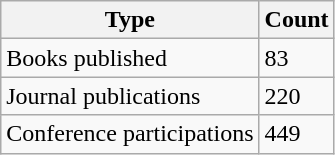<table class="wikitable">
<tr>
<th>Type</th>
<th>Count</th>
</tr>
<tr>
<td>Books published</td>
<td>83</td>
</tr>
<tr>
<td>Journal publications</td>
<td>220</td>
</tr>
<tr>
<td>Conference participations</td>
<td>449</td>
</tr>
</table>
